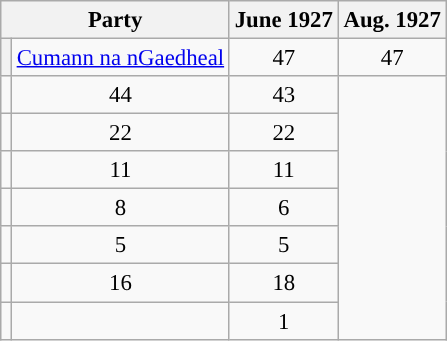<table class="wikitable" style="font-size: 95%;">
<tr>
<th colspan="2">Party</th>
<th>June 1927</th>
<th>Aug. 1927</th>
</tr>
<tr>
<th style="background-color: "></th>
<td><a href='#'>Cumann na nGaedheal</a></td>
<td align="center">47</td>
<td align="center">47</td>
</tr>
<tr>
<td></td>
<td align="center">44</td>
<td align="center">43</td>
</tr>
<tr>
<td></td>
<td align="center">22</td>
<td align="center">22</td>
</tr>
<tr>
<td></td>
<td align="center">11</td>
<td align="center">11</td>
</tr>
<tr>
<td></td>
<td align="center">8</td>
<td align="center">6</td>
</tr>
<tr>
<td></td>
<td align="center">5</td>
<td align="center">5</td>
</tr>
<tr>
<td></td>
<td align="center">16</td>
<td align="center">18</td>
</tr>
<tr>
<td></td>
<td></td>
<td align="center">1</td>
</tr>
</table>
